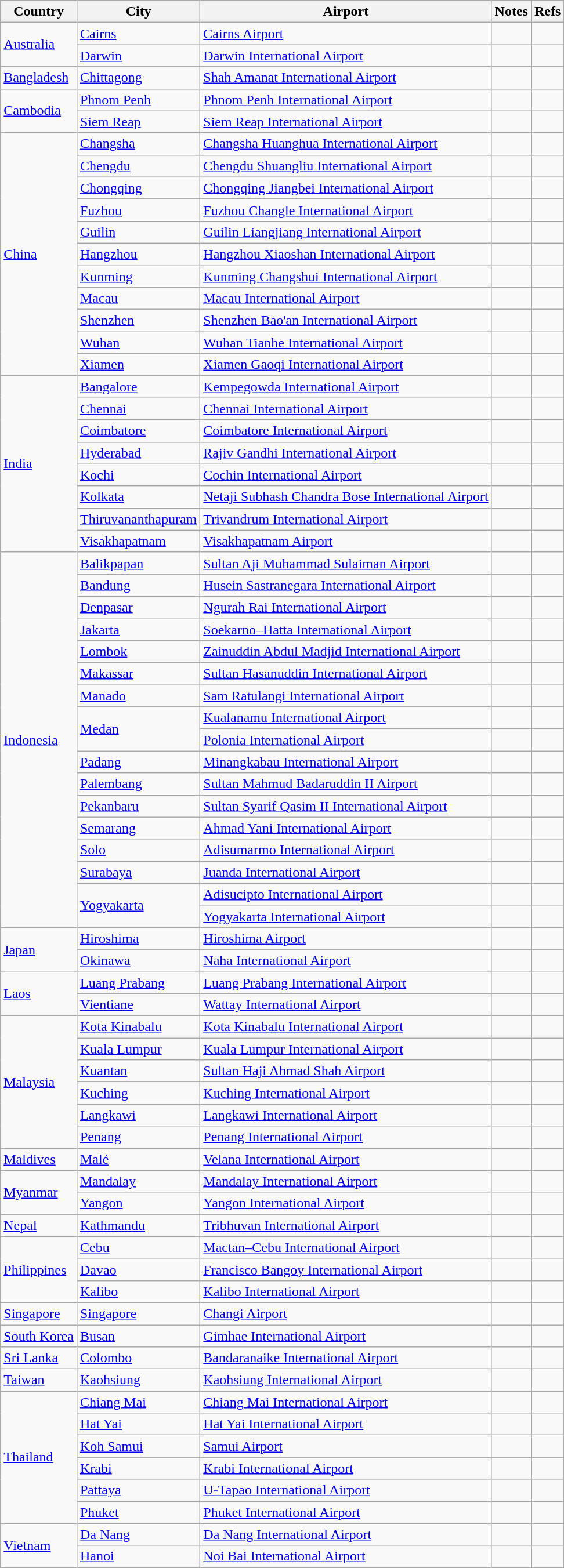<table class="sortable wikitable">
<tr>
<th>Country</th>
<th>City</th>
<th>Airport</th>
<th>Notes</th>
<th class="unsortable">Refs</th>
</tr>
<tr>
<td rowspan="2"><a href='#'>Australia</a></td>
<td><a href='#'>Cairns</a></td>
<td><a href='#'>Cairns Airport</a></td>
<td></td>
<td align=center></td>
</tr>
<tr>
<td><a href='#'>Darwin</a></td>
<td><a href='#'>Darwin International Airport</a></td>
<td></td>
<td align=center></td>
</tr>
<tr>
<td><a href='#'>Bangladesh</a></td>
<td><a href='#'>Chittagong</a></td>
<td><a href='#'>Shah Amanat International Airport</a></td>
<td></td>
<td align=center></td>
</tr>
<tr>
<td rowspan="2"><a href='#'>Cambodia</a></td>
<td><a href='#'>Phnom Penh</a></td>
<td><a href='#'>Phnom Penh International Airport</a></td>
<td></td>
<td align=center></td>
</tr>
<tr>
<td><a href='#'>Siem Reap</a></td>
<td><a href='#'>Siem Reap International Airport</a></td>
<td></td>
<td align=center></td>
</tr>
<tr>
<td rowspan="11"><a href='#'>China</a></td>
<td><a href='#'>Changsha</a></td>
<td><a href='#'>Changsha Huanghua International Airport</a></td>
<td></td>
<td align=center></td>
</tr>
<tr>
<td><a href='#'>Chengdu</a></td>
<td><a href='#'>Chengdu Shuangliu International Airport</a></td>
<td></td>
<td align=center></td>
</tr>
<tr>
<td><a href='#'>Chongqing</a></td>
<td><a href='#'>Chongqing Jiangbei International Airport</a></td>
<td></td>
<td align=center></td>
</tr>
<tr>
<td><a href='#'>Fuzhou</a></td>
<td><a href='#'>Fuzhou Changle International Airport</a></td>
<td></td>
<td align=center></td>
</tr>
<tr>
<td><a href='#'>Guilin</a></td>
<td><a href='#'>Guilin Liangjiang International Airport</a></td>
<td></td>
<td align=center></td>
</tr>
<tr>
<td><a href='#'>Hangzhou</a></td>
<td><a href='#'>Hangzhou Xiaoshan International Airport</a></td>
<td></td>
<td align=center></td>
</tr>
<tr>
<td><a href='#'>Kunming</a></td>
<td><a href='#'>Kunming Changshui International Airport</a></td>
<td></td>
<td align=center></td>
</tr>
<tr>
<td><a href='#'>Macau</a></td>
<td><a href='#'>Macau International Airport</a></td>
<td></td>
<td align=center></td>
</tr>
<tr>
<td><a href='#'>Shenzhen</a></td>
<td><a href='#'>Shenzhen Bao'an International Airport</a></td>
<td></td>
<td align=center></td>
</tr>
<tr>
<td><a href='#'>Wuhan</a></td>
<td><a href='#'>Wuhan Tianhe International Airport</a></td>
<td></td>
<td align=center></td>
</tr>
<tr>
<td><a href='#'>Xiamen</a></td>
<td><a href='#'>Xiamen Gaoqi International Airport</a></td>
<td></td>
<td align=center></td>
</tr>
<tr>
<td rowspan="8"><a href='#'>India</a></td>
<td><a href='#'>Bangalore</a></td>
<td><a href='#'>Kempegowda International Airport</a></td>
<td></td>
<td align=center></td>
</tr>
<tr>
<td><a href='#'>Chennai</a></td>
<td><a href='#'>Chennai International Airport</a></td>
<td></td>
<td align=center></td>
</tr>
<tr>
<td><a href='#'>Coimbatore</a></td>
<td><a href='#'>Coimbatore International Airport</a></td>
<td></td>
<td align=center></td>
</tr>
<tr>
<td><a href='#'>Hyderabad</a></td>
<td><a href='#'>Rajiv Gandhi International Airport</a></td>
<td></td>
<td align=center></td>
</tr>
<tr>
<td><a href='#'>Kochi</a></td>
<td><a href='#'>Cochin International Airport</a></td>
<td></td>
<td align=center></td>
</tr>
<tr>
<td><a href='#'>Kolkata</a></td>
<td><a href='#'>Netaji Subhash Chandra Bose International Airport</a></td>
<td></td>
<td align=center></td>
</tr>
<tr>
<td><a href='#'>Thiruvananthapuram</a></td>
<td><a href='#'>Trivandrum International Airport</a></td>
<td></td>
<td align=center></td>
</tr>
<tr>
<td><a href='#'>Visakhapatnam</a></td>
<td><a href='#'>Visakhapatnam Airport</a></td>
<td></td>
<td align=center></td>
</tr>
<tr>
<td rowspan="17"><a href='#'>Indonesia</a></td>
<td><a href='#'>Balikpapan</a></td>
<td><a href='#'>Sultan Aji Muhammad Sulaiman Airport</a></td>
<td></td>
<td align=center></td>
</tr>
<tr>
<td><a href='#'>Bandung</a></td>
<td><a href='#'>Husein Sastranegara International Airport</a></td>
<td></td>
<td align=center></td>
</tr>
<tr>
<td><a href='#'>Denpasar</a></td>
<td><a href='#'>Ngurah Rai International Airport</a></td>
<td></td>
<td align=center></td>
</tr>
<tr>
<td><a href='#'>Jakarta</a></td>
<td><a href='#'>Soekarno–Hatta International Airport</a></td>
<td></td>
<td align=center></td>
</tr>
<tr>
<td><a href='#'>Lombok</a></td>
<td><a href='#'>Zainuddin Abdul Madjid International Airport</a></td>
<td></td>
<td align=center></td>
</tr>
<tr>
<td><a href='#'>Makassar</a></td>
<td><a href='#'>Sultan Hasanuddin International Airport</a></td>
<td></td>
<td align=center></td>
</tr>
<tr>
<td><a href='#'>Manado</a></td>
<td><a href='#'>Sam Ratulangi International Airport</a></td>
<td></td>
<td align=center></td>
</tr>
<tr>
<td rowspan="2"><a href='#'>Medan</a></td>
<td><a href='#'>Kualanamu International Airport</a></td>
<td></td>
<td align=center></td>
</tr>
<tr>
<td><a href='#'>Polonia International Airport</a></td>
<td></td>
<td align=center></td>
</tr>
<tr>
<td><a href='#'>Padang</a></td>
<td><a href='#'>Minangkabau International Airport</a></td>
<td></td>
<td align=center></td>
</tr>
<tr>
<td><a href='#'>Palembang</a></td>
<td><a href='#'>Sultan Mahmud Badaruddin II Airport</a></td>
<td></td>
<td align=center></td>
</tr>
<tr>
<td><a href='#'>Pekanbaru</a></td>
<td><a href='#'>Sultan Syarif Qasim II International Airport</a></td>
<td></td>
<td align=center></td>
</tr>
<tr>
<td><a href='#'>Semarang</a></td>
<td><a href='#'>Ahmad Yani International Airport</a></td>
<td></td>
<td align=center></td>
</tr>
<tr>
<td><a href='#'>Solo</a></td>
<td><a href='#'>Adisumarmo International Airport</a></td>
<td></td>
<td align=center></td>
</tr>
<tr>
<td><a href='#'>Surabaya</a></td>
<td><a href='#'>Juanda International Airport</a></td>
<td></td>
<td align=center></td>
</tr>
<tr>
<td rowspan="2"><a href='#'>Yogyakarta</a></td>
<td><a href='#'>Adisucipto International Airport</a></td>
<td></td>
<td align=center></td>
</tr>
<tr>
<td><a href='#'>Yogyakarta International Airport</a></td>
<td></td>
<td align=center></td>
</tr>
<tr>
<td rowspan="2"><a href='#'>Japan</a></td>
<td><a href='#'>Hiroshima</a></td>
<td><a href='#'>Hiroshima Airport</a></td>
<td></td>
<td align=center></td>
</tr>
<tr>
<td><a href='#'>Okinawa</a></td>
<td><a href='#'>Naha International Airport</a></td>
<td></td>
<td align=center></td>
</tr>
<tr>
<td rowspan="2"><a href='#'>Laos</a></td>
<td><a href='#'>Luang Prabang</a></td>
<td><a href='#'>Luang Prabang International Airport</a></td>
<td></td>
<td align=center></td>
</tr>
<tr>
<td><a href='#'>Vientiane</a></td>
<td><a href='#'>Wattay International Airport</a></td>
<td></td>
<td align=center></td>
</tr>
<tr>
<td rowspan="6"><a href='#'>Malaysia</a></td>
<td><a href='#'>Kota Kinabalu</a></td>
<td><a href='#'>Kota Kinabalu International Airport</a></td>
<td></td>
<td align=center></td>
</tr>
<tr>
<td><a href='#'>Kuala Lumpur</a></td>
<td><a href='#'>Kuala Lumpur International Airport</a></td>
<td></td>
<td align=center></td>
</tr>
<tr>
<td><a href='#'>Kuantan</a></td>
<td><a href='#'>Sultan Haji Ahmad Shah Airport</a></td>
<td></td>
<td align=center></td>
</tr>
<tr>
<td><a href='#'>Kuching</a></td>
<td><a href='#'>Kuching International Airport</a></td>
<td></td>
<td align=center></td>
</tr>
<tr>
<td><a href='#'>Langkawi</a></td>
<td><a href='#'>Langkawi International Airport</a></td>
<td></td>
<td align=center></td>
</tr>
<tr>
<td><a href='#'>Penang</a></td>
<td><a href='#'>Penang International Airport</a></td>
<td></td>
<td align=center></td>
</tr>
<tr>
<td><a href='#'>Maldives</a></td>
<td><a href='#'>Malé</a></td>
<td><a href='#'>Velana International Airport</a></td>
<td></td>
<td align=center></td>
</tr>
<tr>
<td rowspan="2"><a href='#'>Myanmar</a></td>
<td><a href='#'>Mandalay</a></td>
<td><a href='#'>Mandalay International Airport</a></td>
<td></td>
<td align=center></td>
</tr>
<tr>
<td><a href='#'>Yangon</a></td>
<td><a href='#'>Yangon International Airport</a></td>
<td></td>
<td align=center></td>
</tr>
<tr>
<td><a href='#'>Nepal</a></td>
<td><a href='#'>Kathmandu</a></td>
<td><a href='#'>Tribhuvan International Airport</a></td>
<td></td>
<td align=center></td>
</tr>
<tr>
<td rowspan="3"><a href='#'>Philippines</a></td>
<td><a href='#'>Cebu</a></td>
<td><a href='#'>Mactan–Cebu International Airport</a></td>
<td></td>
<td align=center></td>
</tr>
<tr>
<td><a href='#'>Davao</a></td>
<td><a href='#'>Francisco Bangoy International Airport</a></td>
<td></td>
<td align=center></td>
</tr>
<tr>
<td><a href='#'>Kalibo</a></td>
<td><a href='#'>Kalibo International Airport</a></td>
<td></td>
<td align=center></td>
</tr>
<tr>
<td><a href='#'>Singapore</a></td>
<td><a href='#'>Singapore</a></td>
<td><a href='#'>Changi Airport</a></td>
<td></td>
<td align=center></td>
</tr>
<tr>
<td><a href='#'>South Korea</a></td>
<td><a href='#'>Busan</a></td>
<td><a href='#'>Gimhae International Airport</a></td>
<td></td>
<td align=center></td>
</tr>
<tr>
<td><a href='#'>Sri Lanka</a></td>
<td><a href='#'>Colombo</a></td>
<td><a href='#'>Bandaranaike International Airport</a></td>
<td></td>
<td align=center></td>
</tr>
<tr>
<td><a href='#'>Taiwan</a></td>
<td><a href='#'>Kaohsiung</a></td>
<td><a href='#'>Kaohsiung International Airport</a></td>
<td></td>
<td align=center></td>
</tr>
<tr>
<td rowspan="6"><a href='#'>Thailand</a></td>
<td><a href='#'>Chiang Mai</a></td>
<td><a href='#'>Chiang Mai International Airport</a></td>
<td></td>
<td align=center></td>
</tr>
<tr>
<td><a href='#'>Hat Yai</a></td>
<td><a href='#'>Hat Yai International Airport</a></td>
<td></td>
<td align=center></td>
</tr>
<tr>
<td><a href='#'>Koh Samui</a></td>
<td><a href='#'>Samui Airport</a></td>
<td></td>
<td align=center></td>
</tr>
<tr>
<td><a href='#'>Krabi</a></td>
<td><a href='#'>Krabi International Airport</a></td>
<td></td>
<td align=center></td>
</tr>
<tr>
<td><a href='#'>Pattaya</a></td>
<td><a href='#'>U-Tapao International Airport</a></td>
<td></td>
<td align=center></td>
</tr>
<tr>
<td><a href='#'>Phuket</a></td>
<td><a href='#'>Phuket International Airport</a></td>
<td></td>
<td align=center></td>
</tr>
<tr>
<td rowspan="2"><a href='#'>Vietnam</a></td>
<td><a href='#'>Da Nang</a></td>
<td><a href='#'>Da Nang International Airport</a></td>
<td></td>
<td align=center></td>
</tr>
<tr>
<td><a href='#'>Hanoi</a></td>
<td><a href='#'>Noi Bai International Airport</a></td>
<td></td>
<td align=center></td>
</tr>
</table>
